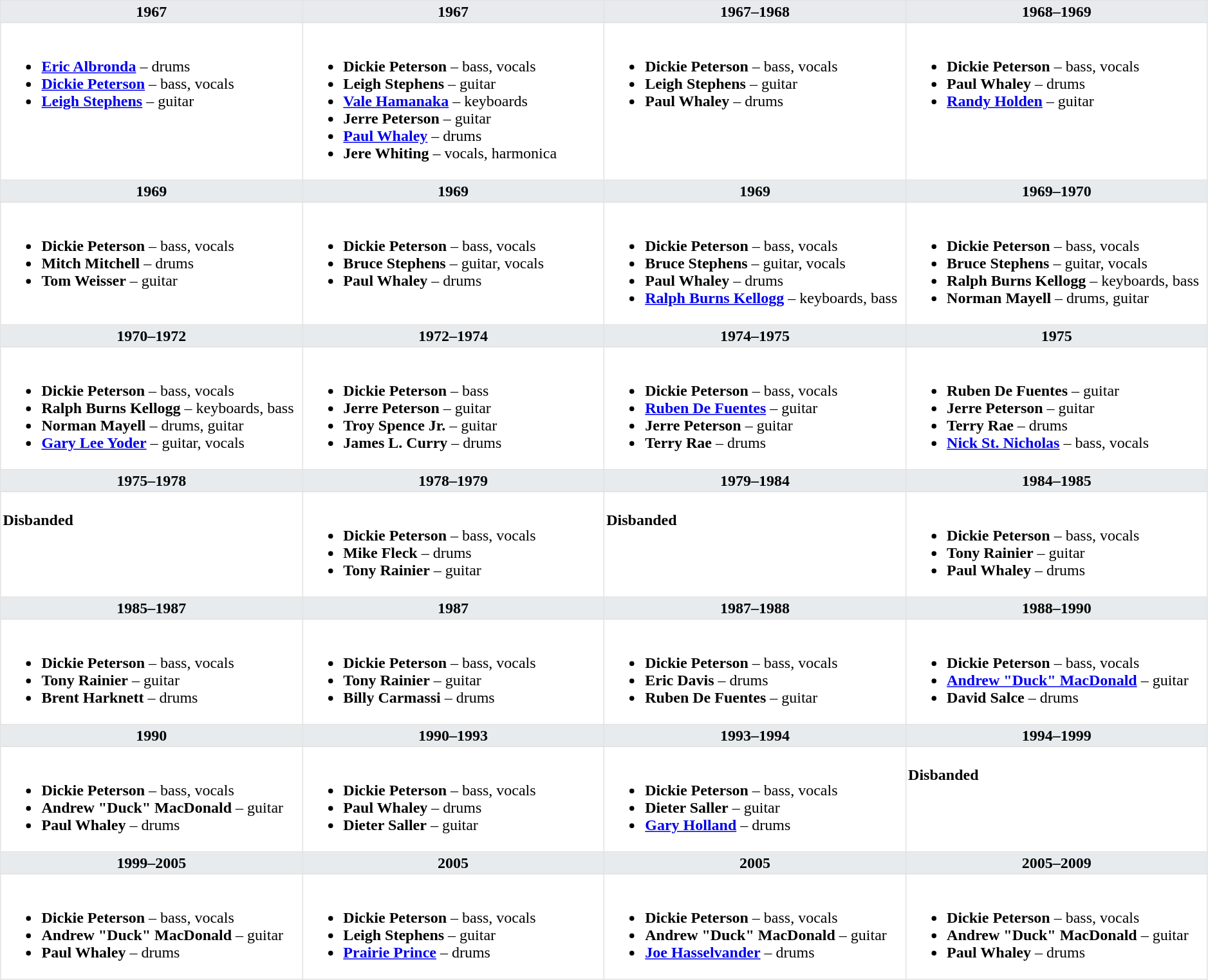<table class="toccolours" border="1" cellpadding="2" cellspacing="0"  style="float:width:375px; margin:0 0 1em 1em; border-collapse:collapse; border:1px solid #e2e2e2; width:99%;">
<tr>
<th style="vertical-align:top; background:#e7ebee; width:25%;">1967</th>
<th style="vertical-align:top; background:#e7ebee; width:25%;">1967</th>
<th style="vertical-align:top; background:#e7ebee; width:25%;">1967–1968</th>
<th style="vertical-align:top; background:#e7ebee; width:25%;">1968–1969</th>
</tr>
<tr>
<td valign=top><br><ul><li><strong><a href='#'>Eric Albronda</a></strong> – drums</li><li><strong><a href='#'>Dickie Peterson</a></strong> – bass, vocals</li><li><strong><a href='#'>Leigh Stephens</a></strong> – guitar</li></ul></td>
<td valign=top><br><ul><li><strong>Dickie Peterson</strong> – bass, vocals</li><li><strong>Leigh Stephens</strong> – guitar</li><li><strong><a href='#'>Vale Hamanaka</a></strong> – keyboards</li><li><strong>Jerre Peterson</strong> – guitar</li><li><strong><a href='#'>Paul Whaley</a></strong> – drums</li><li><strong>Jere Whiting</strong> – vocals, harmonica</li></ul></td>
<td valign=top><br><ul><li><strong>Dickie Peterson</strong> – bass, vocals</li><li><strong>Leigh Stephens</strong> – guitar</li><li><strong>Paul Whaley</strong> – drums</li></ul></td>
<td valign=top><br><ul><li><strong>Dickie Peterson</strong> – bass, vocals</li><li><strong>Paul Whaley</strong> – drums</li><li><strong><a href='#'>Randy Holden</a></strong> – guitar</li></ul></td>
</tr>
<tr>
<th style="vertical-align:top; background:#e7ebee; width:25%;">1969</th>
<th style="vertical-align:top; background:#e7ebee; width:25%;">1969</th>
<th style="vertical-align:top; background:#e7ebee; width:25%;">1969</th>
<th style="vertical-align:top; background:#e7ebee; width:25%;">1969–1970</th>
</tr>
<tr>
<td valign=top><br><ul><li><strong>Dickie Peterson</strong> – bass, vocals</li><li><strong>Mitch Mitchell</strong> – drums</li><li><strong>Tom Weisser</strong> – guitar</li></ul></td>
<td valign=top><br><ul><li><strong>Dickie Peterson</strong> – bass, vocals</li><li><strong>Bruce Stephens</strong> – guitar, vocals</li><li><strong>Paul Whaley</strong> – drums</li></ul></td>
<td valign=top><br><ul><li><strong>Dickie Peterson</strong> – bass, vocals</li><li><strong>Bruce Stephens</strong> – guitar, vocals</li><li><strong>Paul Whaley</strong> – drums</li><li><strong><a href='#'>Ralph Burns Kellogg</a></strong> – keyboards, bass</li></ul></td>
<td valign=top><br><ul><li><strong>Dickie Peterson</strong> – bass, vocals</li><li><strong>Bruce Stephens</strong> – guitar, vocals</li><li><strong>Ralph Burns Kellogg</strong> – keyboards, bass</li><li><strong>Norman Mayell</strong> – drums, guitar</li></ul></td>
</tr>
<tr>
<th style="vertical-align:top; background:#e7ebee; width:25%;">1970–1972</th>
<th style="vertical-align:top; background:#e7ebee; width:25%;">1972–1974</th>
<th style="vertical-align:top; background:#e7ebee; width:25%;">1974–1975</th>
<th style="vertical-align:top; background:#e7ebee; width:25%;">1975</th>
</tr>
<tr>
<td valign=top><br><ul><li><strong>Dickie Peterson</strong> – bass, vocals</li><li><strong>Ralph Burns Kellogg</strong> – keyboards, bass</li><li><strong>Norman Mayell</strong> – drums, guitar</li><li><strong><a href='#'>Gary Lee Yoder</a></strong> – guitar, vocals</li></ul></td>
<td valign=top><br><ul><li><strong>Dickie Peterson</strong> – bass</li><li><strong>Jerre Peterson</strong> – guitar</li><li><strong>Troy Spence Jr.</strong> – guitar</li><li><strong>James L. Curry</strong> – drums</li></ul></td>
<td valign=top><br><ul><li><strong>Dickie Peterson</strong> – bass, vocals</li><li><strong><a href='#'>Ruben De Fuentes</a></strong> – guitar</li><li><strong>Jerre Peterson</strong> – guitar</li><li><strong>Terry Rae</strong> – drums</li></ul></td>
<td valign=top><br><ul><li><strong>Ruben De Fuentes</strong> – guitar</li><li><strong>Jerre Peterson</strong> – guitar</li><li><strong>Terry Rae</strong> – drums</li><li><strong><a href='#'>Nick St. Nicholas</a></strong> – bass, vocals</li></ul></td>
</tr>
<tr>
<th style="vertical-align:top; background:#e7ebee; width:25%;">1975–1978</th>
<th style="vertical-align:top; background:#e7ebee; width:25%;">1978–1979</th>
<th style="vertical-align:top; background:#e7ebee; width:25%;">1979–1984</th>
<th style="vertical-align:top; background:#e7ebee; width:25%;">1984–1985</th>
</tr>
<tr>
<td valign=top><br><strong>Disbanded</strong></td>
<td valign=top><br><ul><li><strong>Dickie Peterson</strong> – bass, vocals</li><li><strong>Mike Fleck</strong> – drums</li><li><strong>Tony Rainier</strong> – guitar</li></ul></td>
<td valign=top><br><strong>Disbanded</strong></td>
<td valign=top><br><ul><li><strong>Dickie Peterson</strong> – bass, vocals</li><li><strong>Tony Rainier</strong> – guitar</li><li><strong>Paul Whaley</strong> – drums</li></ul></td>
</tr>
<tr>
<th style="vertical-align:top; background:#e7ebee; width:25%;">1985–1987</th>
<th style="vertical-align:top; background:#e7ebee; width:25%;">1987</th>
<th style="vertical-align:top; background:#e7ebee; width:25%;">1987–1988</th>
<th style="vertical-align:top; background:#e7ebee; width:25%;">1988–1990</th>
</tr>
<tr>
<td valign=top><br><ul><li><strong>Dickie Peterson</strong> – bass, vocals</li><li><strong>Tony Rainier</strong> – guitar</li><li><strong>Brent Harknett</strong> – drums</li></ul></td>
<td valign=top><br><ul><li><strong>Dickie Peterson</strong> – bass, vocals</li><li><strong>Tony Rainier</strong> – guitar</li><li><strong>Billy Carmassi</strong> – drums</li></ul></td>
<td valign=top><br><ul><li><strong>Dickie Peterson</strong> – bass, vocals</li><li><strong>Eric Davis</strong> – drums</li><li><strong>Ruben De Fuentes</strong> – guitar</li></ul></td>
<td valign=top><br><ul><li><strong>Dickie Peterson</strong> – bass, vocals</li><li><strong><a href='#'>Andrew "Duck" MacDonald</a></strong> – guitar</li><li><strong>David Salce</strong> – drums</li></ul></td>
</tr>
<tr>
<th style="vertical-align:top; background:#e7ebee; width:25%;">1990</th>
<th style="vertical-align:top; background:#e7ebee; width:25%;">1990–1993</th>
<th style="vertical-align:top; background:#e7ebee; width:25%;">1993–1994</th>
<th style="vertical-align:top; background:#e7ebee; width:25%;">1994–1999</th>
</tr>
<tr>
<td valign=top><br><ul><li><strong>Dickie Peterson</strong> – bass, vocals</li><li><strong>Andrew "Duck" MacDonald</strong> – guitar</li><li><strong>Paul Whaley</strong> – drums</li></ul></td>
<td valign=top><br><ul><li><strong>Dickie Peterson</strong> – bass, vocals</li><li><strong>Paul Whaley</strong> – drums</li><li><strong>Dieter Saller</strong> – guitar</li></ul></td>
<td valign=top><br><ul><li><strong>Dickie Peterson</strong> – bass, vocals</li><li><strong>Dieter Saller</strong> – guitar</li><li><strong><a href='#'>Gary Holland</a></strong> – drums</li></ul></td>
<td valign=top><br><strong>Disbanded</strong></td>
</tr>
<tr>
<th style="vertical-align:top; background:#e7ebee; width:25%;">1999–2005</th>
<th style="vertical-align:top; background:#e7ebee; width:25%;">2005</th>
<th style="vertical-align:top; background:#e7ebee; width:25%;">2005</th>
<th style="vertical-align:top; background:#e7ebee; width:25%;">2005–2009</th>
</tr>
<tr>
<td valign=top><br><ul><li><strong>Dickie Peterson</strong> – bass, vocals</li><li><strong>Andrew "Duck" MacDonald</strong> – guitar</li><li><strong>Paul Whaley</strong> – drums</li></ul></td>
<td valign=top><br><ul><li><strong>Dickie Peterson</strong> – bass, vocals</li><li><strong>Leigh Stephens</strong> – guitar</li><li><strong><a href='#'>Prairie Prince</a></strong> – drums</li></ul></td>
<td valign=top><br><ul><li><strong>Dickie Peterson</strong> – bass, vocals</li><li><strong>Andrew "Duck" MacDonald</strong> – guitar</li><li><strong><a href='#'>Joe Hasselvander</a></strong> – drums</li></ul></td>
<td valign=top><br><ul><li><strong>Dickie Peterson</strong> – bass, vocals</li><li><strong>Andrew "Duck" MacDonald</strong> – guitar</li><li><strong>Paul Whaley</strong> – drums</li></ul></td>
</tr>
</table>
